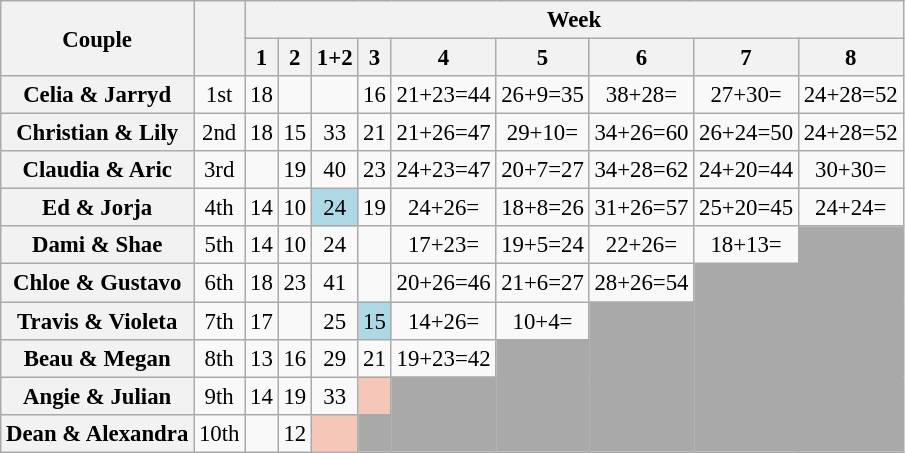<table class="wikitable sortable" style="text-align:center; font-size:95%">
<tr>
<th rowspan="2" scope="col">Couple</th>
<th rowspan="2" scope="col"></th>
<th colspan="9">Week</th>
</tr>
<tr>
<th scope="col">1</th>
<th scope="col">2</th>
<th scope="col">1+2</th>
<th scope="col">3</th>
<th scope="col">4</th>
<th scope="col">5</th>
<th scope="col">6</th>
<th scope="col">7</th>
<th scope="col">8</th>
</tr>
<tr>
<th scope="row">Celia & Jarryd</th>
<td>1st</td>
<td>18</td>
<td></td>
<td></td>
<td>16</td>
<td>21+23=44</td>
<td>26+9=35</td>
<td>38+28=</td>
<td>27+30=</td>
<td>24+28=52</td>
</tr>
<tr>
<th scope="row">Christian & Lily</th>
<td>2nd</td>
<td>18</td>
<td>15</td>
<td>33</td>
<td>21</td>
<td>21+26=47</td>
<td>29+10=</td>
<td>34+26=60</td>
<td>26+24=50</td>
<td>24+28=52</td>
</tr>
<tr>
<th scope="row">Claudia & Aric</th>
<td>3rd</td>
<td></td>
<td>19</td>
<td>40</td>
<td>23</td>
<td>24+23=47</td>
<td>20+7=27</td>
<td>34+28=62</td>
<td>24+20=44</td>
<td>30+30=</td>
</tr>
<tr>
<th scope="row">Ed & Jorja</th>
<td>4th</td>
<td>14</td>
<td>10</td>
<td bgcolor="lightblue">24</td>
<td>19</td>
<td>24+26=</td>
<td>18+8=26</td>
<td>31+26=57</td>
<td>25+20=45</td>
<td>24+24=</td>
</tr>
<tr>
<th scope="row">Dami & Shae</th>
<td>5th</td>
<td>14</td>
<td>10</td>
<td>24</td>
<td></td>
<td>17+23=</td>
<td>19+5=24</td>
<td>22+26=</td>
<td>18+13=</td>
<td rowspan="6" bgcolor="darkgray"></td>
</tr>
<tr>
<th scope="row">Chloe & Gustavo</th>
<td>6th</td>
<td>18</td>
<td>23</td>
<td>41</td>
<td></td>
<td>20+26=46</td>
<td>21+6=27</td>
<td>28+26=54</td>
<td rowspan="5" bgcolor="darkgray"></td>
</tr>
<tr>
<th scope="row">Travis & Violeta</th>
<td>7th</td>
<td>17</td>
<td></td>
<td>25</td>
<td bgcolor="lightblue">15</td>
<td>14+26=</td>
<td>10+4=</td>
<td rowspan="4" bgcolor="darkgray"></td>
</tr>
<tr>
<th scope="row">Beau & Megan</th>
<td>8th</td>
<td>13</td>
<td>16</td>
<td>29</td>
<td>21</td>
<td>19+23=42</td>
<td rowspan="3" bgcolor="darkgray"></td>
</tr>
<tr>
<th scope="row">Angie & Julian</th>
<td>9th</td>
<td>14</td>
<td>19</td>
<td>33</td>
<td bgcolor="f4c7b8"></td>
<td rowspan="2" bgcolor="darkgray"></td>
</tr>
<tr>
<th scope="row">Dean & Alexandra</th>
<td>10th</td>
<td></td>
<td>12</td>
<td bgcolor="f4c7b8"></td>
<td bgcolor="darkgray"></td>
</tr>
</table>
